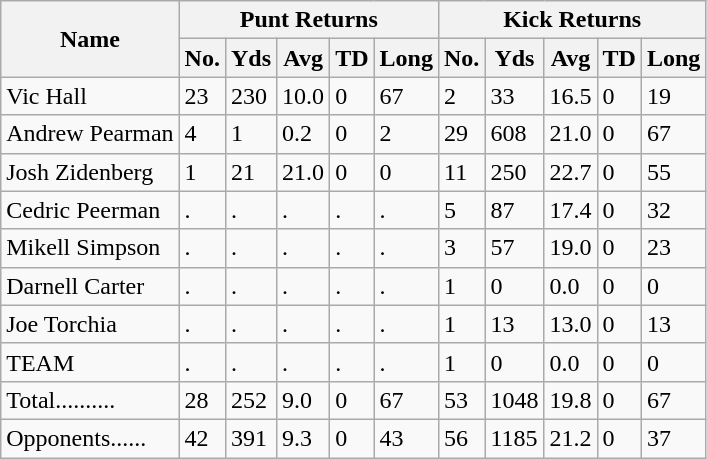<table class="wikitable" style="white-space:nowrap;">
<tr>
<th rowspan="2">Name</th>
<th colspan="5">Punt Returns</th>
<th colspan="5">Kick Returns</th>
</tr>
<tr>
<th>No.</th>
<th>Yds</th>
<th>Avg</th>
<th>TD</th>
<th>Long</th>
<th>No.</th>
<th>Yds</th>
<th>Avg</th>
<th>TD</th>
<th>Long</th>
</tr>
<tr>
<td>Vic Hall</td>
<td>23</td>
<td>230</td>
<td>10.0</td>
<td>0</td>
<td>67</td>
<td>2</td>
<td>33</td>
<td>16.5</td>
<td>0</td>
<td>19</td>
</tr>
<tr>
<td>Andrew Pearman</td>
<td>4</td>
<td>1</td>
<td>0.2</td>
<td>0</td>
<td>2</td>
<td>29</td>
<td>608</td>
<td>21.0</td>
<td>0</td>
<td>67</td>
</tr>
<tr>
<td>Josh Zidenberg</td>
<td>1</td>
<td>21</td>
<td>21.0</td>
<td>0</td>
<td>0</td>
<td>11</td>
<td>250</td>
<td>22.7</td>
<td>0</td>
<td>55</td>
</tr>
<tr>
<td>Cedric Peerman</td>
<td>.</td>
<td>.</td>
<td>.</td>
<td>.</td>
<td>.</td>
<td>5</td>
<td>87</td>
<td>17.4</td>
<td>0</td>
<td>32</td>
</tr>
<tr>
<td>Mikell Simpson</td>
<td>.</td>
<td>.</td>
<td>.</td>
<td>.</td>
<td>.</td>
<td>3</td>
<td>57</td>
<td>19.0</td>
<td>0</td>
<td>23</td>
</tr>
<tr>
<td>Darnell Carter</td>
<td>.</td>
<td>.</td>
<td>.</td>
<td>.</td>
<td>.</td>
<td>1</td>
<td>0</td>
<td>0.0</td>
<td>0</td>
<td>0</td>
</tr>
<tr>
<td>Joe Torchia</td>
<td>.</td>
<td>.</td>
<td>.</td>
<td>.</td>
<td>.</td>
<td>1</td>
<td>13</td>
<td>13.0</td>
<td>0</td>
<td>13</td>
</tr>
<tr>
<td>TEAM</td>
<td>.</td>
<td>.</td>
<td>.</td>
<td>.</td>
<td>.</td>
<td>1</td>
<td>0</td>
<td>0.0</td>
<td>0</td>
<td>0</td>
</tr>
<tr>
<td>Total..........</td>
<td>28</td>
<td>252</td>
<td>9.0</td>
<td>0</td>
<td>67</td>
<td>53</td>
<td>1048</td>
<td>19.8</td>
<td>0</td>
<td>67</td>
</tr>
<tr>
<td>Opponents......</td>
<td>42</td>
<td>391</td>
<td>9.3</td>
<td>0</td>
<td>43</td>
<td>56</td>
<td>1185</td>
<td>21.2</td>
<td>0</td>
<td>37</td>
</tr>
</table>
